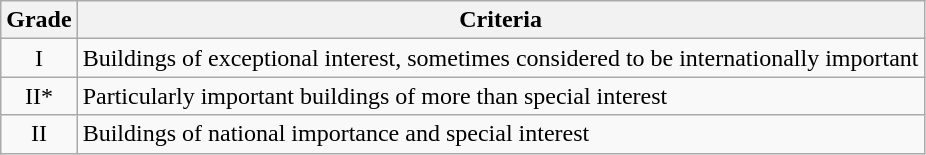<table class="wikitable">
<tr ]]>
<th>Grade</th>
<th>Criteria</th>
</tr>
<tr>
<td align="center" >I</td>
<td>Buildings of exceptional interest, sometimes considered to be internationally important</td>
</tr>
<tr>
<td align="center" >II*</td>
<td>Particularly important buildings of more than special interest</td>
</tr>
<tr>
<td align="center" >II</td>
<td>Buildings of national importance and special interest</td>
</tr>
</table>
